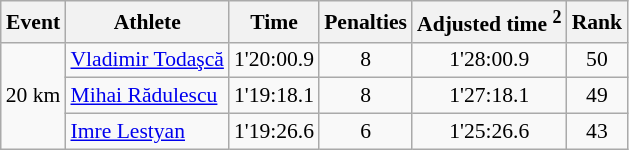<table class="wikitable" style="font-size:90%">
<tr>
<th>Event</th>
<th>Athlete</th>
<th>Time</th>
<th>Penalties</th>
<th>Adjusted time <sup>2</sup></th>
<th>Rank</th>
</tr>
<tr>
<td rowspan="3">20 km</td>
<td><a href='#'>Vladimir Todaşcă</a></td>
<td align="center">1'20:00.9</td>
<td align="center">8</td>
<td align="center">1'28:00.9</td>
<td align="center">50</td>
</tr>
<tr>
<td><a href='#'>Mihai Rădulescu</a></td>
<td align="center">1'19:18.1</td>
<td align="center">8</td>
<td align="center">1'27:18.1</td>
<td align="center">49</td>
</tr>
<tr>
<td><a href='#'>Imre Lestyan</a></td>
<td align="center">1'19:26.6</td>
<td align="center">6</td>
<td align="center">1'25:26.6</td>
<td align="center">43</td>
</tr>
</table>
